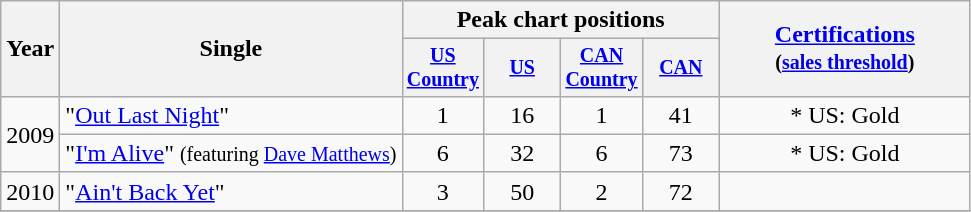<table class="wikitable" style="text-align:center;">
<tr>
<th rowspan="2">Year</th>
<th rowspan="2">Single</th>
<th colspan="4">Peak chart positions</th>
<th rowspan="2" style="width:10em;"><a href='#'>Certifications</a><br><small>(<a href='#'>sales threshold</a>)</small></th>
</tr>
<tr style="font-size:smaller;">
<th width="45"><a href='#'>US Country</a><br></th>
<th width="45"><a href='#'>US</a><br></th>
<th width="45"><a href='#'>CAN Country</a><br></th>
<th width="45"><a href='#'>CAN</a><br></th>
</tr>
<tr>
<td rowspan="2">2009</td>
<td align="left">"<a href='#'>Out Last Night</a>"</td>
<td>1</td>
<td>16</td>
<td>1</td>
<td>41</td>
<td>* US: Gold</td>
</tr>
<tr>
<td align="left">"<a href='#'>I'm Alive</a>" <small>(featuring <a href='#'>Dave Matthews</a>)</small></td>
<td>6</td>
<td>32</td>
<td>6</td>
<td>73</td>
<td>* US: Gold</td>
</tr>
<tr>
<td>2010</td>
<td align="left">"<a href='#'>Ain't Back Yet</a>"</td>
<td>3</td>
<td>50</td>
<td>2</td>
<td>72</td>
<td></td>
</tr>
<tr>
</tr>
</table>
